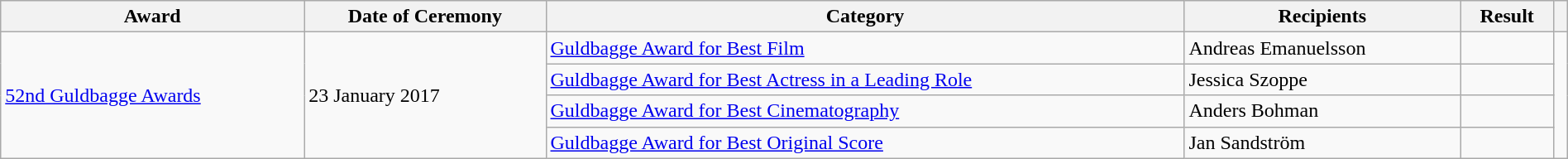<table class="wikitable sortable" style="width:100%">
<tr>
<th scope="col">Award</th>
<th scope="col">Date of Ceremony</th>
<th scope="col">Category</th>
<th scope="col">Recipients</th>
<th scope="col">Result</th>
<th class="unsortable"></th>
</tr>
<tr>
<td rowspan="4" scope="row"><a href='#'>52nd Guldbagge Awards</a></td>
<td rowspan="4">23 January 2017</td>
<td><a href='#'>Guldbagge Award for Best Film</a></td>
<td>Andreas Emanuelsson</td>
<td></td>
<td rowspan="4"></td>
</tr>
<tr>
<td><a href='#'>Guldbagge Award for Best Actress in a Leading Role</a></td>
<td>Jessica Szoppe</td>
<td></td>
</tr>
<tr>
<td><a href='#'>Guldbagge Award for Best Cinematography</a></td>
<td>Anders Bohman</td>
<td></td>
</tr>
<tr>
<td><a href='#'>Guldbagge Award for Best Original Score</a></td>
<td>Jan Sandström</td>
<td></td>
</tr>
</table>
